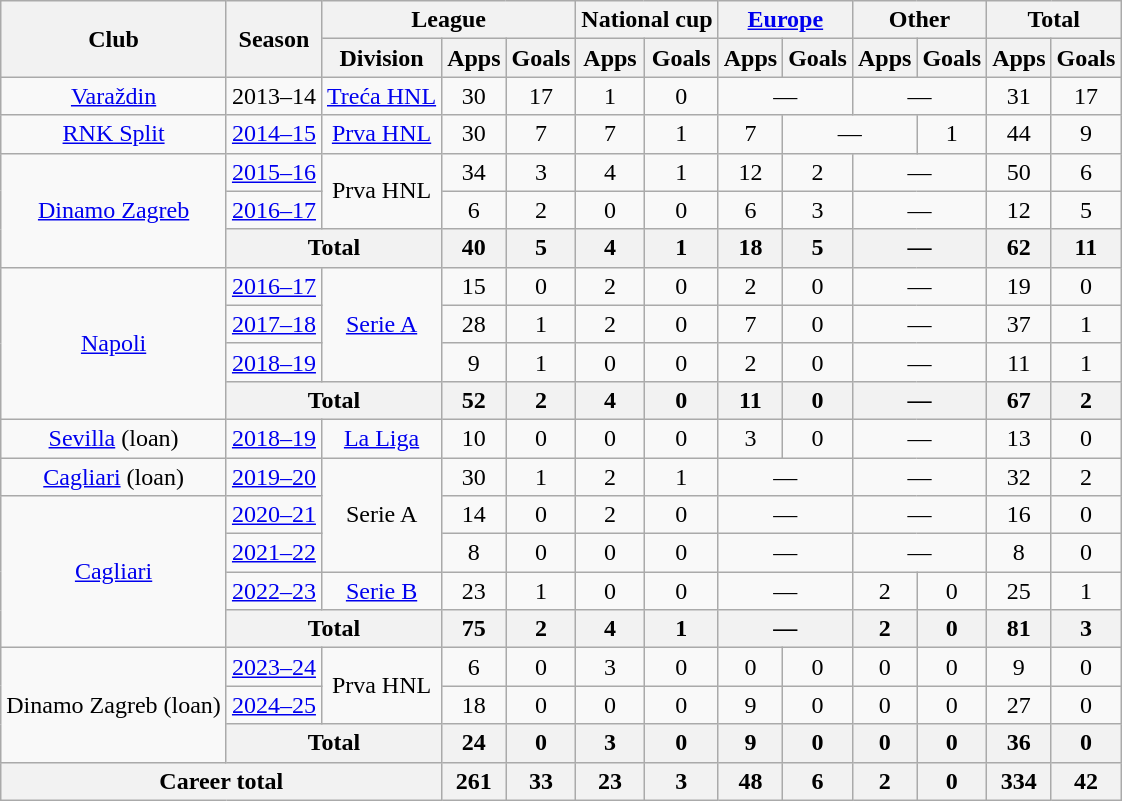<table class="wikitable" style="text-align: center">
<tr>
<th rowspan="2">Club</th>
<th rowspan="2">Season</th>
<th colspan="3">League</th>
<th colspan="2">National cup</th>
<th colspan="2"><a href='#'>Europe</a></th>
<th colspan="2">Other</th>
<th colspan="2">Total</th>
</tr>
<tr>
<th>Division</th>
<th>Apps</th>
<th>Goals</th>
<th>Apps</th>
<th>Goals</th>
<th>Apps</th>
<th>Goals</th>
<th>Apps</th>
<th>Goals</th>
<th>Apps</th>
<th>Goals</th>
</tr>
<tr>
<td><a href='#'>Varaždin</a></td>
<td>2013–14</td>
<td><a href='#'>Treća HNL</a></td>
<td>30</td>
<td>17</td>
<td>1</td>
<td>0</td>
<td colspan="2">—</td>
<td colspan="2">—</td>
<td>31</td>
<td>17</td>
</tr>
<tr>
<td><a href='#'>RNK Split</a></td>
<td><a href='#'>2014–15</a></td>
<td><a href='#'>Prva HNL</a></td>
<td>30</td>
<td>7</td>
<td>7</td>
<td>1</td>
<td>7</td>
<td colspan="2">—</td>
<td>1</td>
<td>44</td>
<td>9</td>
</tr>
<tr>
<td rowspan="3"><a href='#'>Dinamo Zagreb</a></td>
<td><a href='#'>2015–16</a></td>
<td rowspan="2">Prva HNL</td>
<td>34</td>
<td>3</td>
<td>4</td>
<td>1</td>
<td>12</td>
<td>2</td>
<td colspan="2">—</td>
<td>50</td>
<td>6</td>
</tr>
<tr>
<td><a href='#'>2016–17</a></td>
<td>6</td>
<td>2</td>
<td>0</td>
<td>0</td>
<td>6</td>
<td>3</td>
<td colspan="2">—</td>
<td>12</td>
<td>5</td>
</tr>
<tr>
<th colspan="2">Total</th>
<th>40</th>
<th>5</th>
<th>4</th>
<th>1</th>
<th>18</th>
<th>5</th>
<th colspan="2">—</th>
<th>62</th>
<th>11</th>
</tr>
<tr>
<td rowspan="4"><a href='#'>Napoli</a></td>
<td><a href='#'>2016–17</a></td>
<td rowspan="3"><a href='#'>Serie A</a></td>
<td>15</td>
<td>0</td>
<td>2</td>
<td>0</td>
<td>2</td>
<td>0</td>
<td colspan="2">—</td>
<td>19</td>
<td>0</td>
</tr>
<tr>
<td><a href='#'>2017–18</a></td>
<td>28</td>
<td>1</td>
<td>2</td>
<td>0</td>
<td>7</td>
<td>0</td>
<td colspan="2">—</td>
<td>37</td>
<td>1</td>
</tr>
<tr>
<td><a href='#'>2018–19</a></td>
<td>9</td>
<td>1</td>
<td>0</td>
<td>0</td>
<td>2</td>
<td>0</td>
<td colspan="2">—</td>
<td>11</td>
<td>1</td>
</tr>
<tr>
<th colspan="2">Total</th>
<th>52</th>
<th>2</th>
<th>4</th>
<th>0</th>
<th>11</th>
<th>0</th>
<th colspan="2">—</th>
<th>67</th>
<th>2</th>
</tr>
<tr>
<td><a href='#'>Sevilla</a> (loan)</td>
<td><a href='#'>2018–19</a></td>
<td><a href='#'>La Liga</a></td>
<td>10</td>
<td>0</td>
<td>0</td>
<td>0</td>
<td>3</td>
<td>0</td>
<td colspan="2">—</td>
<td>13</td>
<td>0</td>
</tr>
<tr>
<td><a href='#'>Cagliari</a> (loan)</td>
<td><a href='#'>2019–20</a></td>
<td rowspan="3">Serie A</td>
<td>30</td>
<td>1</td>
<td>2</td>
<td>1</td>
<td colspan="2">—</td>
<td colspan="2">—</td>
<td>32</td>
<td>2</td>
</tr>
<tr>
<td rowspan="4"><a href='#'>Cagliari</a></td>
<td><a href='#'>2020–21</a></td>
<td>14</td>
<td>0</td>
<td>2</td>
<td>0</td>
<td colspan="2">—</td>
<td colspan="2">—</td>
<td>16</td>
<td>0</td>
</tr>
<tr>
<td><a href='#'>2021–22</a></td>
<td>8</td>
<td>0</td>
<td>0</td>
<td>0</td>
<td colspan="2">—</td>
<td colspan="2">—</td>
<td>8</td>
<td>0</td>
</tr>
<tr>
<td><a href='#'>2022–23</a></td>
<td><a href='#'>Serie B</a></td>
<td>23</td>
<td>1</td>
<td>0</td>
<td>0</td>
<td colspan="2">—</td>
<td>2</td>
<td>0</td>
<td>25</td>
<td>1</td>
</tr>
<tr>
<th colspan="2">Total</th>
<th>75</th>
<th>2</th>
<th>4</th>
<th>1</th>
<th colspan="2">—</th>
<th>2</th>
<th>0</th>
<th>81</th>
<th>3</th>
</tr>
<tr>
<td rowspan="3">Dinamo Zagreb (loan)</td>
<td><a href='#'>2023–24</a></td>
<td rowspan="2">Prva HNL</td>
<td>6</td>
<td>0</td>
<td>3</td>
<td>0</td>
<td>0</td>
<td>0</td>
<td>0</td>
<td>0</td>
<td>9</td>
<td>0</td>
</tr>
<tr>
<td><a href='#'>2024–25</a></td>
<td>18</td>
<td>0</td>
<td>0</td>
<td>0</td>
<td>9</td>
<td>0</td>
<td>0</td>
<td>0</td>
<td>27</td>
<td>0</td>
</tr>
<tr>
<th colspan="2">Total</th>
<th>24</th>
<th>0</th>
<th>3</th>
<th>0</th>
<th>9</th>
<th>0</th>
<th>0</th>
<th>0</th>
<th>36</th>
<th>0</th>
</tr>
<tr>
<th colspan="3">Career total</th>
<th>261</th>
<th>33</th>
<th>23</th>
<th>3</th>
<th>48</th>
<th>6</th>
<th>2</th>
<th>0</th>
<th>334</th>
<th>42</th>
</tr>
</table>
